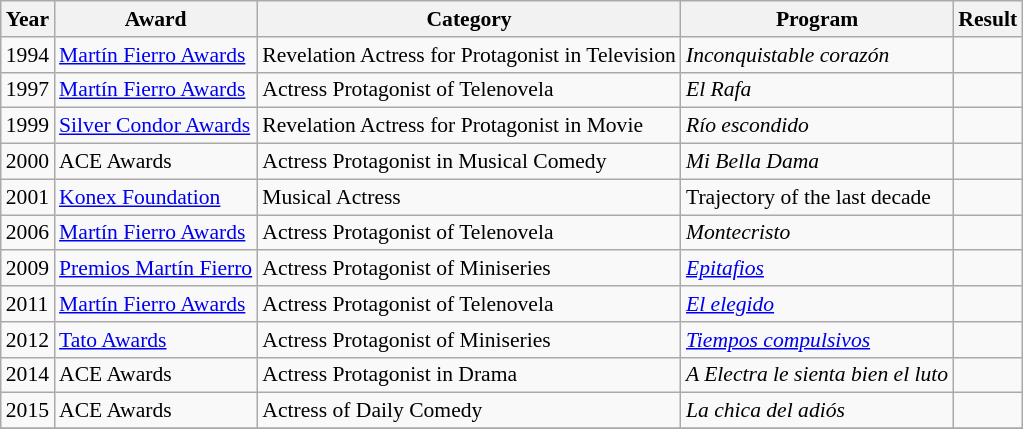<table class="wikitable" style="font-size: 90%;">
<tr>
<th>Year</th>
<th>Award</th>
<th>Category</th>
<th>Program</th>
<th>Result</th>
</tr>
<tr>
<td>1994</td>
<td><a href='#'>Martín Fierro Awards</a></td>
<td>Revelation Actress for Protagonist in Television</td>
<td><em>Inconquistable corazón</em></td>
<td></td>
</tr>
<tr>
<td>1997</td>
<td><a href='#'>Martín Fierro Awards</a></td>
<td>Actress Protagonist of Telenovela</td>
<td><em>El Rafa</em></td>
<td></td>
</tr>
<tr>
<td>1999</td>
<td><a href='#'>Silver Condor Awards</a></td>
<td>Revelation Actress for Protagonist in Movie</td>
<td><em>Río escondido</em></td>
<td></td>
</tr>
<tr>
<td>2000</td>
<td>ACE Awards</td>
<td>Actress Protagonist in Musical Comedy</td>
<td><em>Mi Bella Dama</em></td>
<td></td>
</tr>
<tr>
<td>2001</td>
<td><a href='#'>Konex Foundation</a></td>
<td>Musical Actress</td>
<td>Trajectory of the last decade</td>
<td></td>
</tr>
<tr>
<td>2006</td>
<td><a href='#'>Martín Fierro Awards</a></td>
<td>Actress Protagonist of Telenovela</td>
<td><em>Montecristo</em></td>
<td></td>
</tr>
<tr>
<td>2009</td>
<td><a href='#'>Premios Martín Fierro</a></td>
<td>Actress Protagonist of Miniseries</td>
<td><em><a href='#'>Epitafios</a></em></td>
<td></td>
</tr>
<tr>
<td>2011</td>
<td><a href='#'>Martín Fierro Awards</a></td>
<td>Actress Protagonist of Telenovela</td>
<td><em><a href='#'>El elegido</a></em></td>
<td></td>
</tr>
<tr>
<td>2012</td>
<td><a href='#'>Tato Awards</a></td>
<td>Actress Protagonist of Miniseries</td>
<td><em><a href='#'>Tiempos compulsivos</a></em></td>
<td></td>
</tr>
<tr>
<td>2014</td>
<td>ACE Awards</td>
<td>Actress Protagonist in Drama</td>
<td><em>A Electra le sienta bien el luto</em></td>
<td></td>
</tr>
<tr>
<td>2015</td>
<td>ACE Awards</td>
<td>Actress of Daily Comedy</td>
<td><em>La chica del adiós</em></td>
<td></td>
</tr>
<tr>
</tr>
</table>
